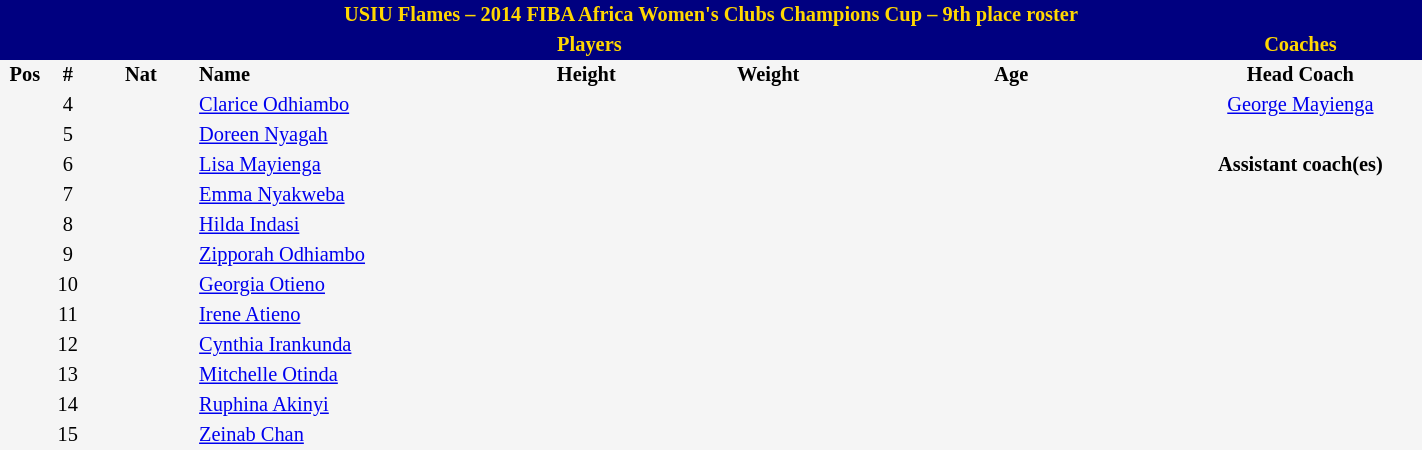<table border=0 cellpadding=2 cellspacing=0  |- bgcolor=#f5f5f5 style="text-align:center; font-size:85%;" width=75%>
<tr>
<td colspan="8" style="background: navy; color: #ffd700"><strong>USIU Flames – 2014 FIBA Africa Women's Clubs Champions Cup – 9th place roster</strong></td>
</tr>
<tr>
<td colspan="7" style="background: navy; color: #ffd700"><strong>Players</strong></td>
<td style="background: navy; color: #ffd700"><strong>Coaches</strong></td>
</tr>
<tr style="background=#f5f5f5; color: black">
<th width=5px>Pos</th>
<th width=5px>#</th>
<th width=50px>Nat</th>
<th width=135px align=left>Name</th>
<th width=100px>Height</th>
<th width=70px>Weight</th>
<th width=160px>Age</th>
<th width=115px>Head Coach</th>
</tr>
<tr>
<td></td>
<td>4</td>
<td></td>
<td align=left><a href='#'>Clarice Odhiambo</a></td>
<td></td>
<td></td>
<td><span></span></td>
<td> <a href='#'>George Mayienga</a></td>
</tr>
<tr>
<td></td>
<td>5</td>
<td></td>
<td align=left><a href='#'>Doreen Nyagah</a></td>
<td><span></span></td>
<td><span></span></td>
<td><span></span></td>
</tr>
<tr>
<td></td>
<td>6</td>
<td></td>
<td align=left><a href='#'>Lisa Mayienga</a></td>
<td></td>
<td></td>
<td><span></span></td>
<td><strong>Assistant coach(es)</strong></td>
</tr>
<tr>
<td></td>
<td>7</td>
<td></td>
<td align=left><a href='#'>Emma Nyakweba</a></td>
<td><span></span></td>
<td><span></span></td>
<td><span></span></td>
</tr>
<tr>
<td></td>
<td>8</td>
<td></td>
<td align=left><a href='#'>Hilda Indasi</a></td>
<td><span></span></td>
<td><span></span></td>
<td><span></span></td>
</tr>
<tr>
<td></td>
<td>9</td>
<td></td>
<td align=left><a href='#'>Zipporah Odhiambo</a></td>
<td><span></span></td>
<td><span></span></td>
<td><span></span></td>
</tr>
<tr>
<td></td>
<td>10</td>
<td></td>
<td align=left><a href='#'>Georgia Otieno</a></td>
<td><span></span></td>
<td><span></span></td>
<td><span></span></td>
</tr>
<tr>
<td></td>
<td>11</td>
<td></td>
<td align=left><a href='#'>Irene Atieno</a></td>
<td></td>
<td></td>
<td><span></span></td>
</tr>
<tr>
<td></td>
<td>12</td>
<td></td>
<td align=left><a href='#'>Cynthia Irankunda</a></td>
<td><span></span></td>
<td><span></span></td>
<td><span></span></td>
</tr>
<tr>
<td></td>
<td>13</td>
<td></td>
<td align=left><a href='#'>Mitchelle Otinda</a></td>
<td></td>
<td></td>
<td><span></span></td>
</tr>
<tr>
<td></td>
<td>14</td>
<td></td>
<td align=left><a href='#'>Ruphina Akinyi</a></td>
<td><span></span></td>
<td><span></span></td>
<td><span></span></td>
</tr>
<tr>
<td></td>
<td>15</td>
<td></td>
<td align=left><a href='#'>Zeinab Chan</a></td>
<td><span></span></td>
<td></td>
<td><span></span></td>
</tr>
</table>
